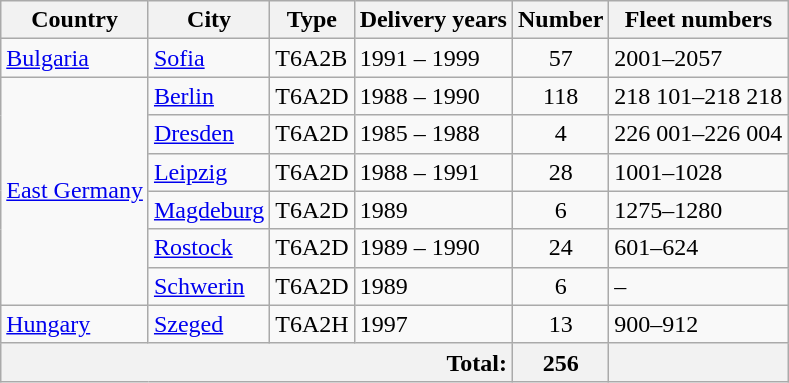<table class="wikitable">
<tr>
<th>Country</th>
<th>City</th>
<th>Type</th>
<th>Delivery years</th>
<th>Number</th>
<th>Fleet numbers</th>
</tr>
<tr>
<td><a href='#'>Bulgaria</a></td>
<td><a href='#'>Sofia</a></td>
<td>T6A2B</td>
<td>1991 – 1999</td>
<td align=center>57</td>
<td>2001–2057</td>
</tr>
<tr>
<td rowspan="6"><a href='#'>East Germany</a></td>
<td><a href='#'>Berlin</a></td>
<td>T6A2D</td>
<td>1988 – 1990</td>
<td align=center>118</td>
<td>218 101–218 218</td>
</tr>
<tr>
<td><a href='#'>Dresden</a></td>
<td>T6A2D</td>
<td>1985 – 1988</td>
<td align=center>4</td>
<td>226 001–226 004</td>
</tr>
<tr>
<td><a href='#'>Leipzig</a></td>
<td>T6A2D</td>
<td>1988 – 1991</td>
<td align=center>28</td>
<td>1001–1028</td>
</tr>
<tr>
<td><a href='#'>Magdeburg</a></td>
<td>T6A2D</td>
<td>1989</td>
<td align=center>6</td>
<td>1275–1280</td>
</tr>
<tr>
<td><a href='#'>Rostock</a></td>
<td>T6A2D</td>
<td>1989 – 1990</td>
<td align=center>24</td>
<td>601–624</td>
</tr>
<tr>
<td><a href='#'>Schwerin</a></td>
<td>T6A2D</td>
<td>1989</td>
<td align=center>6</td>
<td>–</td>
</tr>
<tr>
<td><a href='#'>Hungary</a></td>
<td><a href='#'>Szeged</a></td>
<td>T6A2H</td>
<td>1997</td>
<td align=center>13</td>
<td>900–912</td>
</tr>
<tr class="sortbottom">
<th colspan=4 style="text-align:right">Total:</th>
<th>256</th>
<th></th>
</tr>
</table>
